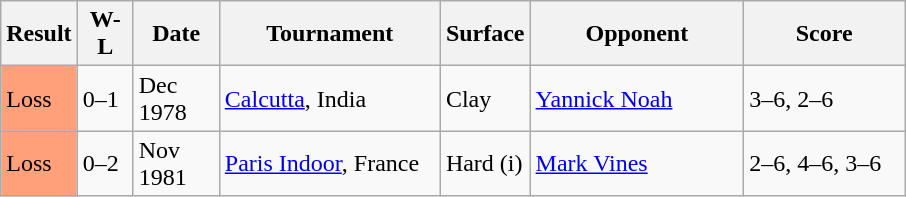<table class="sortable wikitable">
<tr>
<th style="width:40px">Result</th>
<th style="width:30px" class="unsortable">W-L</th>
<th style="width:50px">Date</th>
<th style="width:140px">Tournament</th>
<th style="width:50px">Surface</th>
<th style="width:135px">Opponent</th>
<th style="width:100px" class="unsortable">Score</th>
</tr>
<tr>
<td style="background:#ffa07a;">Loss</td>
<td>0–1</td>
<td>Dec 1978</td>
<td><a href='#'>Calcutta</a>, India</td>
<td>Clay</td>
<td> <a href='#'>Yannick Noah</a></td>
<td>3–6, 2–6</td>
</tr>
<tr>
<td style="background:#ffa07a;">Loss</td>
<td>0–2</td>
<td>Nov 1981</td>
<td><a href='#'>Paris Indoor</a>, France</td>
<td>Hard (i)</td>
<td> <a href='#'>Mark Vines</a></td>
<td>2–6, 4–6, 3–6</td>
</tr>
</table>
